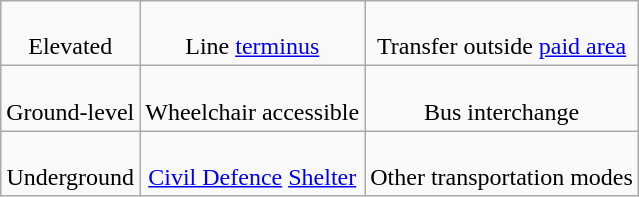<table class="wikitable" style="text-align:center;">
<tr>
<td><br>Elevated</td>
<td> <br>Line <a href='#'>terminus</a></td>
<td><br>Transfer outside <a href='#'>paid area</a></td>
</tr>
<tr>
<td><br>Ground-level</td>
<td style='border-style: none none none none;'><br>Wheelchair accessible</td>
<td><br>Bus interchange</td>
</tr>
<tr>
<td><br>Underground</td>
<td><br><a href='#'>Civil Defence</a> <a href='#'>Shelter</a></td>
<td>      <br> Other transportation modes</td>
</tr>
</table>
